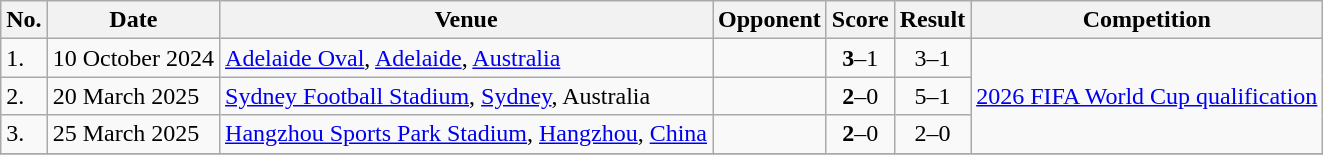<table class="wikitable">
<tr>
<th>No.</th>
<th>Date</th>
<th>Venue</th>
<th>Opponent</th>
<th>Score</th>
<th>Result</th>
<th>Competition</th>
</tr>
<tr>
<td>1.</td>
<td>10 October 2024</td>
<td><a href='#'>Adelaide Oval</a>, <a href='#'>Adelaide</a>, <a href='#'>Australia</a></td>
<td></td>
<td align=center><strong>3</strong>–1</td>
<td align=center>3–1</td>
<td rowspan=3><a href='#'>2026 FIFA World Cup qualification</a></td>
</tr>
<tr>
<td>2.</td>
<td>20 March 2025</td>
<td><a href='#'>Sydney Football Stadium</a>, <a href='#'>Sydney</a>, Australia</td>
<td></td>
<td align=center><strong>2</strong>–0</td>
<td align=center>5–1</td>
</tr>
<tr>
<td>3.</td>
<td>25 March 2025</td>
<td><a href='#'>Hangzhou Sports Park Stadium</a>, <a href='#'>Hangzhou</a>, <a href='#'>China</a></td>
<td></td>
<td align=center><strong>2</strong>–0</td>
<td align=center>2–0</td>
</tr>
<tr>
</tr>
</table>
